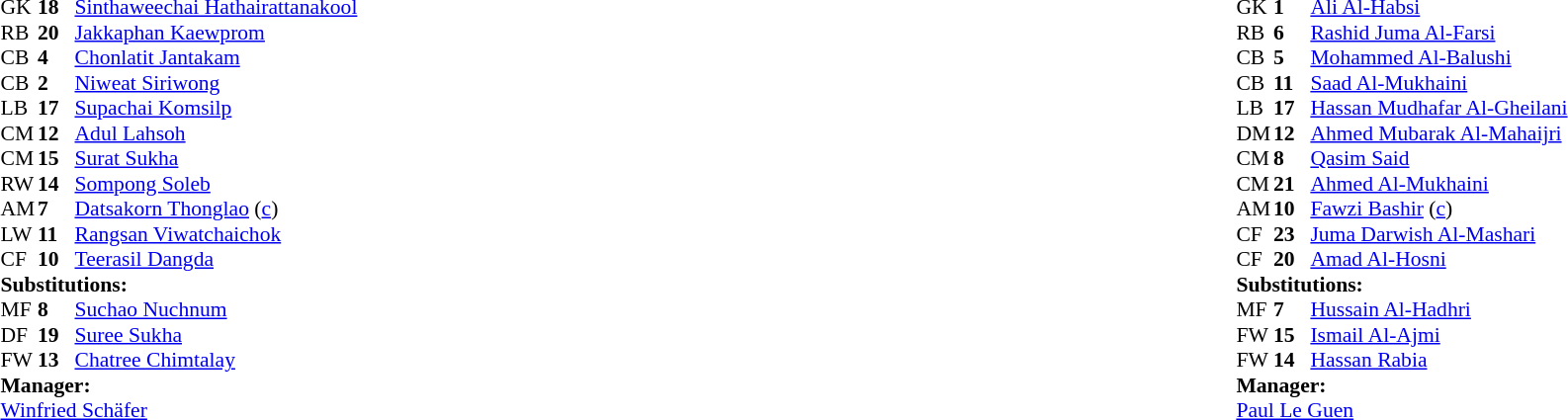<table width="100%">
<tr>
<td valign="top" width="40%"><br><table style="font-size:90%;" cellspacing="0" cellpadding="0">
<tr>
<th width="25"></th>
<th width="25"></th>
</tr>
<tr>
<td>GK</td>
<td><strong>18</strong></td>
<td><a href='#'>Sinthaweechai Hathairattanakool</a></td>
</tr>
<tr>
<td>RB</td>
<td><strong>20</strong></td>
<td><a href='#'>Jakkaphan Kaewprom</a></td>
</tr>
<tr>
<td>CB</td>
<td><strong>4</strong></td>
<td><a href='#'>Chonlatit Jantakam</a></td>
</tr>
<tr>
<td>CB</td>
<td><strong>2</strong></td>
<td><a href='#'>Niweat Siriwong</a></td>
</tr>
<tr>
<td>LB</td>
<td><strong>17</strong></td>
<td><a href='#'>Supachai Komsilp</a></td>
</tr>
<tr>
<td>CM</td>
<td><strong>12</strong></td>
<td><a href='#'>Adul Lahsoh</a></td>
<td></td>
<td></td>
</tr>
<tr>
<td>CM</td>
<td><strong>15</strong></td>
<td><a href='#'>Surat Sukha</a></td>
</tr>
<tr>
<td>RW</td>
<td><strong>14</strong></td>
<td><a href='#'>Sompong Soleb</a></td>
<td></td>
<td></td>
</tr>
<tr>
<td>AM</td>
<td><strong>7</strong></td>
<td><a href='#'>Datsakorn Thonglao</a> (<a href='#'>c</a>)</td>
</tr>
<tr>
<td>LW</td>
<td><strong>11</strong></td>
<td><a href='#'>Rangsan Viwatchaichok</a></td>
</tr>
<tr>
<td>CF</td>
<td><strong>10</strong></td>
<td><a href='#'>Teerasil Dangda</a></td>
<td></td>
<td></td>
</tr>
<tr>
<td colspan=3><strong>Substitutions:</strong></td>
</tr>
<tr>
<td>MF</td>
<td><strong>8</strong></td>
<td><a href='#'>Suchao Nuchnum</a></td>
<td></td>
<td></td>
</tr>
<tr>
<td>DF</td>
<td><strong>19</strong></td>
<td><a href='#'>Suree Sukha</a></td>
<td></td>
<td></td>
</tr>
<tr>
<td>FW</td>
<td><strong>13</strong></td>
<td><a href='#'>Chatree Chimtalay</a></td>
<td></td>
<td></td>
</tr>
<tr>
<td colspan=3><strong>Manager:</strong></td>
</tr>
<tr>
<td colspan=4> <a href='#'>Winfried Schäfer</a></td>
</tr>
</table>
</td>
<td valign="top"></td>
<td valign="top" width="50%"><br><table style="font-size:90%;" cellspacing="0" cellpadding="0" align="center">
<tr>
<th width=25></th>
<th width=25></th>
</tr>
<tr>
<td>GK</td>
<td><strong>1</strong></td>
<td><a href='#'>Ali Al-Habsi</a></td>
</tr>
<tr>
<td>RB</td>
<td><strong>6</strong></td>
<td><a href='#'>Rashid Juma Al-Farsi</a></td>
</tr>
<tr>
<td>CB</td>
<td><strong>5</strong></td>
<td><a href='#'>Mohammed Al-Balushi</a></td>
<td></td>
</tr>
<tr>
<td>CB</td>
<td><strong>11</strong></td>
<td><a href='#'>Saad Al-Mukhaini</a></td>
</tr>
<tr>
<td>LB</td>
<td><strong>17</strong></td>
<td><a href='#'>Hassan Mudhafar Al-Gheilani</a></td>
<td></td>
<td></td>
</tr>
<tr>
<td>DM</td>
<td><strong>12</strong></td>
<td><a href='#'>Ahmed Mubarak Al-Mahaijri</a></td>
</tr>
<tr>
<td>CM</td>
<td><strong>8</strong></td>
<td><a href='#'>Qasim Said</a></td>
<td></td>
<td></td>
</tr>
<tr>
<td>CM</td>
<td><strong>21</strong></td>
<td><a href='#'>Ahmed Al-Mukhaini</a></td>
</tr>
<tr>
<td>AM</td>
<td><strong>10</strong></td>
<td><a href='#'>Fawzi Bashir</a> (<a href='#'>c</a>)</td>
<td></td>
</tr>
<tr>
<td>CF</td>
<td><strong>23</strong></td>
<td><a href='#'>Juma Darwish Al-Mashari</a></td>
<td></td>
<td></td>
</tr>
<tr>
<td>CF</td>
<td><strong>20</strong></td>
<td><a href='#'>Amad Al-Hosni</a></td>
</tr>
<tr>
<td colspan=3><strong>Substitutions:</strong></td>
</tr>
<tr>
<td>MF</td>
<td><strong>7</strong></td>
<td><a href='#'>Hussain Al-Hadhri</a></td>
<td></td>
<td></td>
</tr>
<tr>
<td>FW</td>
<td><strong>15</strong></td>
<td><a href='#'>Ismail Al-Ajmi</a></td>
<td></td>
<td></td>
</tr>
<tr>
<td>FW</td>
<td><strong>14</strong></td>
<td><a href='#'>Hassan Rabia</a></td>
<td></td>
<td></td>
</tr>
<tr>
<td colspan=3><strong>Manager:</strong></td>
</tr>
<tr>
<td colspan=4> <a href='#'>Paul Le Guen</a></td>
</tr>
</table>
</td>
</tr>
</table>
